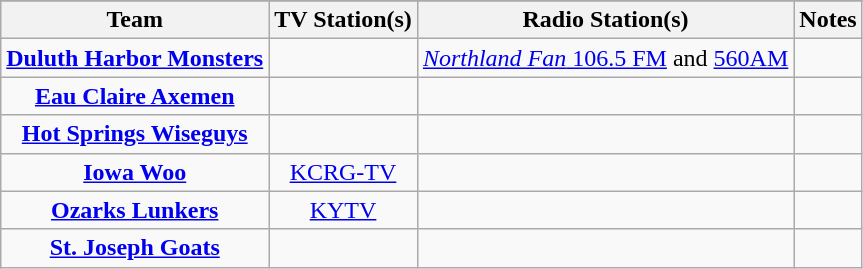<table class="wikitable" style="text-align:center">
<tr>
</tr>
<tr>
<th>Team</th>
<th>TV Station(s)</th>
<th>Radio Station(s)</th>
<th>Notes</th>
</tr>
<tr>
<td><strong><a href='#'>Duluth Harbor Monsters</a></strong></td>
<td></td>
<td><a href='#'><em>Northland Fan</em> 106.5 FM</a> and <a href='#'>560AM</a></td>
<td></td>
</tr>
<tr>
<td><strong><a href='#'>Eau Claire Axemen</a></strong></td>
<td></td>
<td></td>
<td></td>
</tr>
<tr>
<td><strong><a href='#'>Hot Springs Wiseguys</a></strong></td>
<td></td>
<td></td>
<td></td>
</tr>
<tr>
<td><strong><a href='#'>Iowa Woo</a></strong></td>
<td><a href='#'>KCRG-TV</a></td>
<td></td>
<td></td>
</tr>
<tr>
<td><strong><a href='#'>Ozarks Lunkers</a></strong></td>
<td><a href='#'>KYTV</a></td>
<td></td>
<td></td>
</tr>
<tr>
<td><strong><a href='#'>St. Joseph Goats</a></strong></td>
<td></td>
<td></td>
<td></td>
</tr>
</table>
